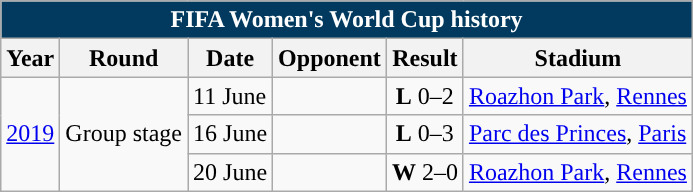<table class="wikitable" style="text-align: center;font-size:100%;">
<tr>
<th colspan=6 style="background: #013A5E; color: #FFFFFF;">FIFA Women's World Cup history</th>
</tr>
<tr>
<th>Year</th>
<th>Round</th>
<th>Date</th>
<th>Opponent</th>
<th>Result</th>
<th>Stadium</th>
</tr>
<tr>
<td rowspan=3> <a href='#'>2019</a></td>
<td rowspan=3>Group stage</td>
<td align="left">11 June</td>
<td align="left"></td>
<td><strong>L</strong> 0–2</td>
<td align="left"><a href='#'>Roazhon Park</a>, <a href='#'>Rennes</a></td>
</tr>
<tr>
<td align="left">16 June</td>
<td align="left"></td>
<td><strong>L</strong> 0–3</td>
<td align="left"><a href='#'>Parc des Princes</a>, <a href='#'>Paris</a></td>
</tr>
<tr>
<td align="left">20 June</td>
<td align="left"></td>
<td><strong>W</strong> 2–0</td>
<td align="left"><a href='#'>Roazhon Park</a>, <a href='#'>Rennes</a></td>
</tr>
</table>
